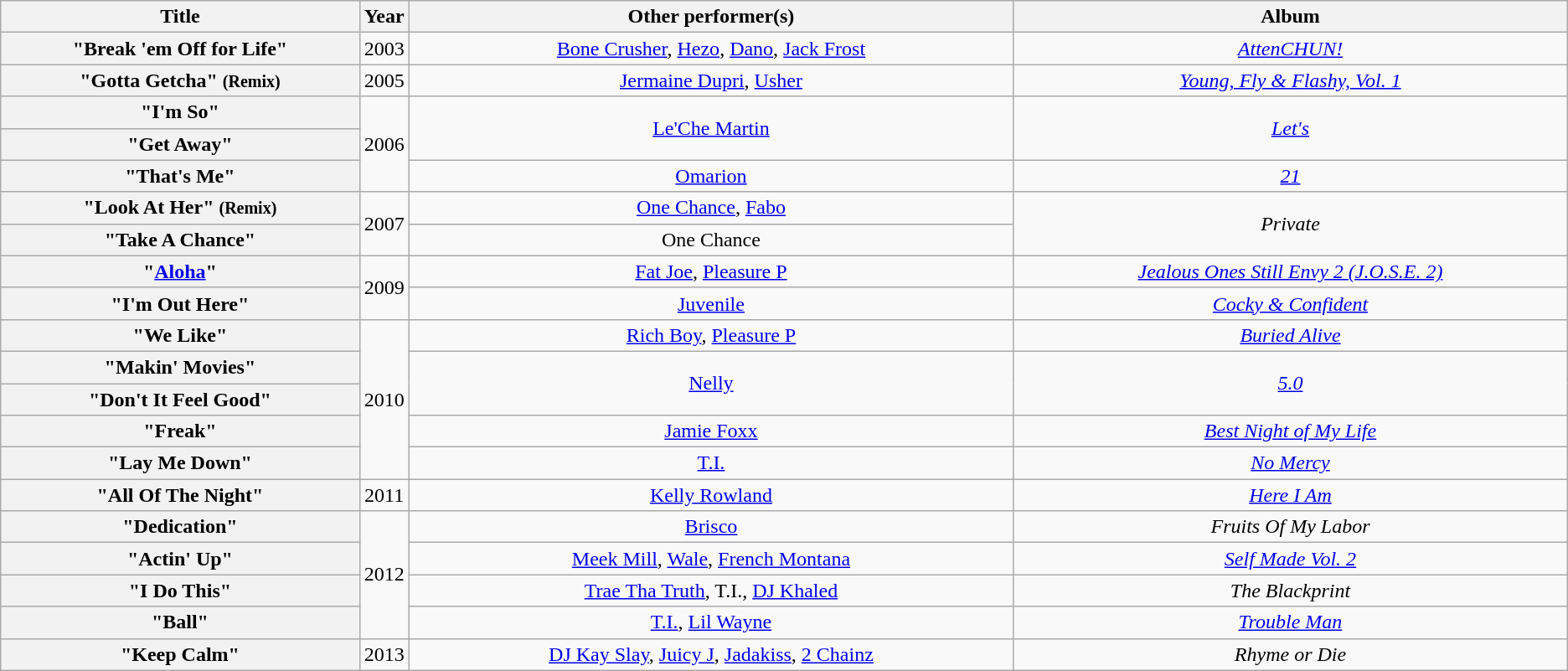<table class="wikitable plainrowheaders" style="text-align:center;">
<tr>
<th scope="col" style="width:20em;">Title</th>
<th scope="col">Year</th>
<th scope="col" style="width:35em;">Other performer(s)</th>
<th scope="col" style="width:32em;">Album</th>
</tr>
<tr>
<th scope="row">"Break 'em Off for Life"</th>
<td>2003</td>
<td><a href='#'>Bone Crusher</a>, <a href='#'>Hezo</a>, <a href='#'>Dano</a>, <a href='#'>Jack Frost</a></td>
<td><em><a href='#'>AttenCHUN!</a></em></td>
</tr>
<tr>
<th scope="row">"Gotta Getcha" <small>(Remix)</small></th>
<td>2005</td>
<td><a href='#'>Jermaine Dupri</a>, <a href='#'>Usher</a></td>
<td><em><a href='#'>Young, Fly & Flashy, Vol. 1</a></em></td>
</tr>
<tr>
<th scope="row">"I'm So"</th>
<td rowspan="3">2006</td>
<td rowspan="2"><a href='#'>Le'Che Martin</a></td>
<td rowspan="2"><em><a href='#'>Let's</a></em></td>
</tr>
<tr>
<th scope="row">"Get Away"</th>
</tr>
<tr>
<th scope="row">"That's Me"</th>
<td><a href='#'>Omarion</a></td>
<td><em><a href='#'>21</a></em></td>
</tr>
<tr>
<th scope="row">"Look At Her" <small>(Remix)</small></th>
<td rowspan="2">2007</td>
<td><a href='#'>One Chance</a>, <a href='#'>Fabo</a></td>
<td rowspan="2"><em>Private</em></td>
</tr>
<tr>
<th scope="row">"Take A Chance"</th>
<td>One Chance</td>
</tr>
<tr>
<th scope="row">"<a href='#'>Aloha</a>"</th>
<td rowspan="2">2009</td>
<td><a href='#'>Fat Joe</a>, <a href='#'>Pleasure P</a></td>
<td><em><a href='#'>Jealous Ones Still Envy 2 (J.O.S.E. 2)</a></em></td>
</tr>
<tr>
<th scope="row">"I'm Out Here"</th>
<td><a href='#'>Juvenile</a></td>
<td><em><a href='#'>Cocky & Confident</a></em></td>
</tr>
<tr>
<th scope="row">"We Like"</th>
<td rowspan="5">2010</td>
<td><a href='#'>Rich Boy</a>, <a href='#'>Pleasure P</a></td>
<td><em><a href='#'>Buried Alive</a></em></td>
</tr>
<tr>
<th scope="row">"Makin' Movies"</th>
<td rowspan="2"><a href='#'>Nelly</a></td>
<td rowspan="2"><em><a href='#'>5.0</a></em></td>
</tr>
<tr>
<th scope="row">"Don't It Feel Good"</th>
</tr>
<tr>
<th scope="row">"Freak"</th>
<td><a href='#'>Jamie Foxx</a></td>
<td><em><a href='#'>Best Night of My Life</a></em></td>
</tr>
<tr>
<th scope="row">"Lay Me Down"</th>
<td><a href='#'>T.I.</a></td>
<td><em><a href='#'>No Mercy</a></em></td>
</tr>
<tr>
<th scope="row">"All Of The Night"</th>
<td>2011</td>
<td><a href='#'>Kelly Rowland</a></td>
<td><em><a href='#'>Here I Am</a></em></td>
</tr>
<tr>
<th scope="row">"Dedication"</th>
<td rowspan="4">2012</td>
<td><a href='#'>Brisco</a></td>
<td><em>Fruits Of My Labor</em></td>
</tr>
<tr>
<th scope="row">"Actin' Up"</th>
<td><a href='#'>Meek Mill</a>, <a href='#'>Wale</a>, <a href='#'>French Montana</a></td>
<td><em><a href='#'>Self Made Vol. 2</a></em></td>
</tr>
<tr>
<th scope="row">"I Do This"</th>
<td><a href='#'>Trae Tha Truth</a>, T.I., <a href='#'>DJ Khaled</a></td>
<td><em>The Blackprint</em></td>
</tr>
<tr>
<th scope="row">"Ball"</th>
<td><a href='#'>T.I.</a>, <a href='#'>Lil Wayne</a></td>
<td><em><a href='#'>Trouble Man</a></em></td>
</tr>
<tr>
<th scope="row">"Keep Calm"</th>
<td>2013</td>
<td><a href='#'>DJ Kay Slay</a>, <a href='#'>Juicy J</a>, <a href='#'>Jadakiss</a>, <a href='#'>2 Chainz</a></td>
<td><em>Rhyme or Die</em></td>
</tr>
</table>
